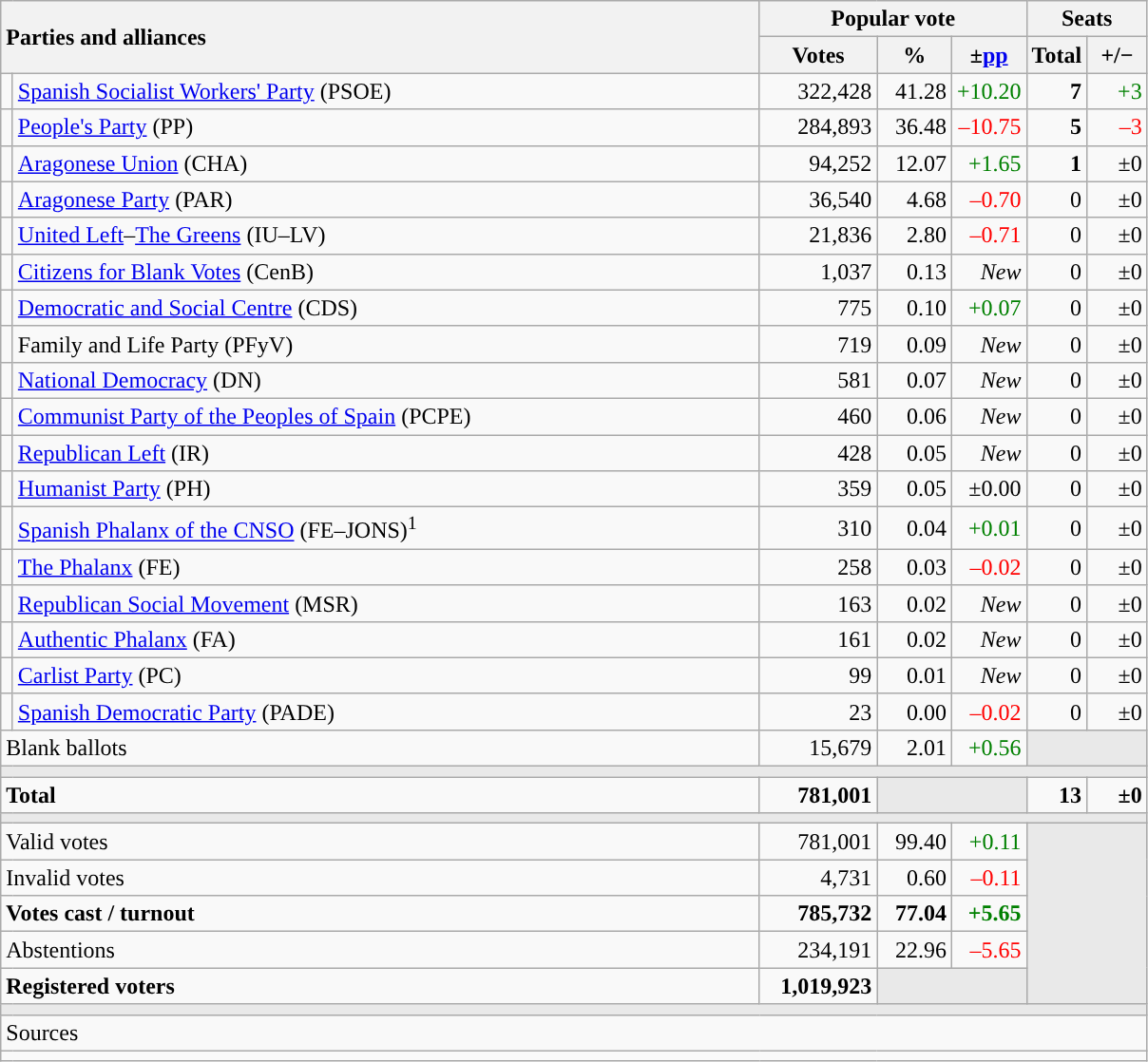<table class="wikitable" style="text-align:right;">
<tr>
<th style="text-align:left;" rowspan="2" colspan="2" width="525">Parties and alliances</th>
<th colspan="3">Popular vote</th>
<th colspan="2">Seats</th>
</tr>
<tr>
<th width="75">Votes</th>
<th width="45">%</th>
<th width="45">±<a href='#'>pp</a></th>
<th width="35">Total</th>
<th width="35">+/−</th>
</tr>
<tr>
<td width="1" style="color:inherit;background:"></td>
<td align="left"><a href='#'>Spanish Socialist Workers' Party</a> (PSOE)</td>
<td>322,428</td>
<td>41.28</td>
<td style="color:green;">+10.20</td>
<td><strong>7</strong></td>
<td style="color:green;">+3</td>
</tr>
<tr>
<td style="color:inherit;background:"></td>
<td align="left"><a href='#'>People's Party</a> (PP)</td>
<td>284,893</td>
<td>36.48</td>
<td style="color:red;">–10.75</td>
<td><strong>5</strong></td>
<td style="color:red;">–3</td>
</tr>
<tr>
<td style="color:inherit;background:"></td>
<td align="left"><a href='#'>Aragonese Union</a> (CHA)</td>
<td>94,252</td>
<td>12.07</td>
<td style="color:green;">+1.65</td>
<td><strong>1</strong></td>
<td>±0</td>
</tr>
<tr>
<td style="color:inherit;background:"></td>
<td align="left"><a href='#'>Aragonese Party</a> (PAR)</td>
<td>36,540</td>
<td>4.68</td>
<td style="color:red;">–0.70</td>
<td>0</td>
<td>±0</td>
</tr>
<tr>
<td style="color:inherit;background:"></td>
<td align="left"><a href='#'>United Left</a>–<a href='#'>The Greens</a> (IU–LV)</td>
<td>21,836</td>
<td>2.80</td>
<td style="color:red;">–0.71</td>
<td>0</td>
<td>±0</td>
</tr>
<tr>
<td style="color:inherit;background:"></td>
<td align="left"><a href='#'>Citizens for Blank Votes</a> (CenB)</td>
<td>1,037</td>
<td>0.13</td>
<td><em>New</em></td>
<td>0</td>
<td>±0</td>
</tr>
<tr>
<td style="color:inherit;background:"></td>
<td align="left"><a href='#'>Democratic and Social Centre</a> (CDS)</td>
<td>775</td>
<td>0.10</td>
<td style="color:green;">+0.07</td>
<td>0</td>
<td>±0</td>
</tr>
<tr>
<td style="color:inherit;background:"></td>
<td align="left">Family and Life Party (PFyV)</td>
<td>719</td>
<td>0.09</td>
<td><em>New</em></td>
<td>0</td>
<td>±0</td>
</tr>
<tr>
<td style="color:inherit;background:"></td>
<td align="left"><a href='#'>National Democracy</a> (DN)</td>
<td>581</td>
<td>0.07</td>
<td><em>New</em></td>
<td>0</td>
<td>±0</td>
</tr>
<tr>
<td style="color:inherit;background:"></td>
<td align="left"><a href='#'>Communist Party of the Peoples of Spain</a> (PCPE)</td>
<td>460</td>
<td>0.06</td>
<td><em>New</em></td>
<td>0</td>
<td>±0</td>
</tr>
<tr>
<td style="color:inherit;background:"></td>
<td align="left"><a href='#'>Republican Left</a> (IR)</td>
<td>428</td>
<td>0.05</td>
<td><em>New</em></td>
<td>0</td>
<td>±0</td>
</tr>
<tr>
<td style="color:inherit;background:"></td>
<td align="left"><a href='#'>Humanist Party</a> (PH)</td>
<td>359</td>
<td>0.05</td>
<td>±0.00</td>
<td>0</td>
<td>±0</td>
</tr>
<tr>
<td style="color:inherit;background:"></td>
<td align="left"><a href='#'>Spanish Phalanx of the CNSO</a> (FE–JONS)<sup>1</sup></td>
<td>310</td>
<td>0.04</td>
<td style="color:green;">+0.01</td>
<td>0</td>
<td>±0</td>
</tr>
<tr>
<td style="color:inherit;background:"></td>
<td align="left"><a href='#'>The Phalanx</a> (FE)</td>
<td>258</td>
<td>0.03</td>
<td style="color:red;">–0.02</td>
<td>0</td>
<td>±0</td>
</tr>
<tr>
<td style="color:inherit;background:"></td>
<td align="left"><a href='#'>Republican Social Movement</a> (MSR)</td>
<td>163</td>
<td>0.02</td>
<td><em>New</em></td>
<td>0</td>
<td>±0</td>
</tr>
<tr>
<td style="color:inherit;background:"></td>
<td align="left"><a href='#'>Authentic Phalanx</a> (FA)</td>
<td>161</td>
<td>0.02</td>
<td><em>New</em></td>
<td>0</td>
<td>±0</td>
</tr>
<tr>
<td style="color:inherit;background:"></td>
<td align="left"><a href='#'>Carlist Party</a> (PC)</td>
<td>99</td>
<td>0.01</td>
<td><em>New</em></td>
<td>0</td>
<td>±0</td>
</tr>
<tr>
<td style="color:inherit;background:"></td>
<td align="left"><a href='#'>Spanish Democratic Party</a> (PADE)</td>
<td>23</td>
<td>0.00</td>
<td style="color:red;">–0.02</td>
<td>0</td>
<td>±0</td>
</tr>
<tr>
<td align="left" colspan="2">Blank ballots</td>
<td>15,679</td>
<td>2.01</td>
<td style="color:green;">+0.56</td>
<td bgcolor="#E9E9E9" colspan="2"></td>
</tr>
<tr>
<td colspan="7" bgcolor="#E9E9E9"></td>
</tr>
<tr style="font-weight:bold;">
<td align="left" colspan="2">Total</td>
<td>781,001</td>
<td bgcolor="#E9E9E9" colspan="2"></td>
<td>13</td>
<td>±0</td>
</tr>
<tr>
<td colspan="7" bgcolor="#E9E9E9"></td>
</tr>
<tr>
<td align="left" colspan="2">Valid votes</td>
<td>781,001</td>
<td>99.40</td>
<td style="color:green;">+0.11</td>
<td bgcolor="#E9E9E9" colspan="2" rowspan="5"></td>
</tr>
<tr>
<td align="left" colspan="2">Invalid votes</td>
<td>4,731</td>
<td>0.60</td>
<td style="color:red;">–0.11</td>
</tr>
<tr style="font-weight:bold;">
<td align="left" colspan="2">Votes cast / turnout</td>
<td>785,732</td>
<td>77.04</td>
<td style="color:green;">+5.65</td>
</tr>
<tr>
<td align="left" colspan="2">Abstentions</td>
<td>234,191</td>
<td>22.96</td>
<td style="color:red;">–5.65</td>
</tr>
<tr style="font-weight:bold;">
<td align="left" colspan="2">Registered voters</td>
<td>1,019,923</td>
<td bgcolor="#E9E9E9" colspan="2"></td>
</tr>
<tr>
<td colspan="7" bgcolor="#E9E9E9"></td>
</tr>
<tr>
<td align="left" colspan="7">Sources</td>
</tr>
<tr>
<td colspan="7" style="text-align:left; max-width:790px;"></td>
</tr>
</table>
